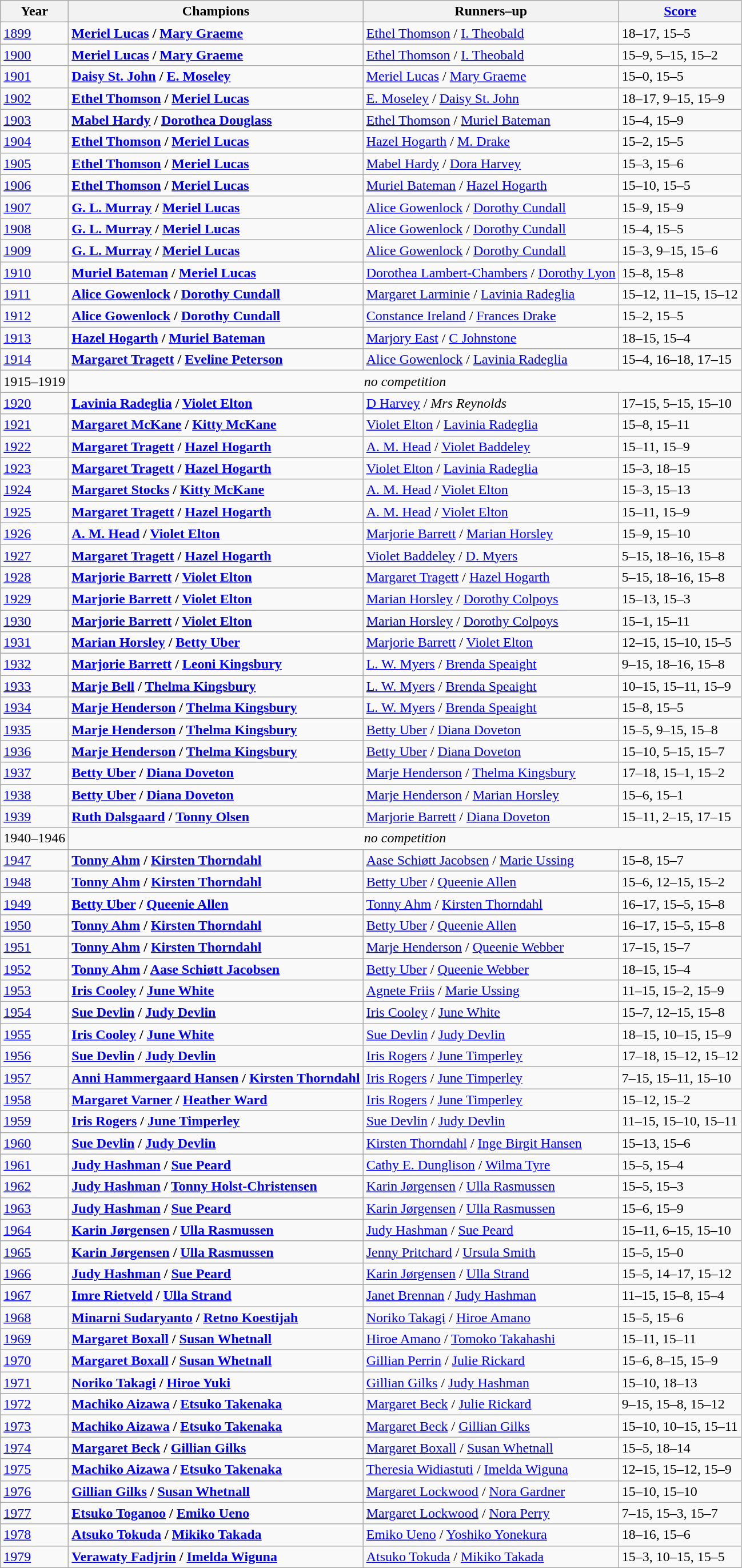<table class="wikitable sortable">
<tr>
<th>Year</th>
<th>Champions</th>
<th>Runners–up</th>
<th><a href='#'>Score</a></th>
</tr>
<tr>
<td><a href='#'>1899</a></td>
<td><strong> <a href='#'>Meriel Lucas</a> / <a href='#'>Mary Graeme</a></strong></td>
<td> <a href='#'>Ethel Thomson</a> / <a href='#'>I. Theobald</a></td>
<td>18–17, 15–5</td>
</tr>
<tr>
<td><a href='#'>1900</a></td>
<td><strong> <a href='#'>Meriel Lucas</a> / <a href='#'>Mary Graeme</a></strong></td>
<td> <a href='#'>Ethel Thomson</a> / <a href='#'>I. Theobald</a></td>
<td>15–9, 5–15, 15–2</td>
</tr>
<tr>
<td><a href='#'>1901</a></td>
<td><strong> <a href='#'>Daisy St. John</a> / <a href='#'>E. Moseley</a></strong></td>
<td> <a href='#'>Meriel Lucas</a> / <a href='#'>Mary Graeme</a></td>
<td>15–0, 15–5</td>
</tr>
<tr>
<td><a href='#'>1902</a></td>
<td><strong> <a href='#'>Ethel Thomson</a> / <a href='#'>Meriel Lucas</a></strong></td>
<td> <a href='#'>E. Moseley</a> / <a href='#'>Daisy St. John</a></td>
<td>18–17, 9–15, 15–9</td>
</tr>
<tr>
<td><a href='#'>1903</a></td>
<td><strong> <a href='#'>Mabel Hardy</a> / <a href='#'>Dorothea Douglass</a></strong></td>
<td> <a href='#'>Ethel Thomson</a> / <a href='#'>Muriel Bateman</a></td>
<td>15–4, 15–9</td>
</tr>
<tr>
<td><a href='#'>1904</a></td>
<td><strong> <a href='#'>Ethel Thomson</a> / <a href='#'>Meriel Lucas</a></strong></td>
<td> <a href='#'>Hazel Hogarth</a> / <a href='#'>M. Drake</a></td>
<td>15–2, 15–5</td>
</tr>
<tr>
<td><a href='#'>1905</a></td>
<td><strong> <a href='#'>Ethel Thomson</a> / <a href='#'>Meriel Lucas</a></strong></td>
<td> <a href='#'>Mabel Hardy</a> / <a href='#'>Dora Harvey</a></td>
<td>15–3, 15–6</td>
</tr>
<tr>
<td><a href='#'>1906</a></td>
<td><strong> <a href='#'>Ethel Thomson</a> / <a href='#'>Meriel Lucas</a></strong></td>
<td> <a href='#'>Muriel Bateman</a> / <a href='#'>Hazel Hogarth</a></td>
<td>15–10, 15–5</td>
</tr>
<tr>
<td><a href='#'>1907</a></td>
<td><strong> <a href='#'>G. L. Murray</a> / <a href='#'>Meriel Lucas</a></strong></td>
<td> <a href='#'>Alice Gowenlock</a> / <a href='#'>Dorothy Cundall</a></td>
<td>15–9, 15–9</td>
</tr>
<tr>
<td><a href='#'>1908</a></td>
<td><strong> <a href='#'>G. L. Murray</a> / <a href='#'>Meriel Lucas</a></strong></td>
<td> <a href='#'>Alice Gowenlock</a> / <a href='#'>Dorothy Cundall</a></td>
<td>15–4, 15–5</td>
</tr>
<tr>
<td><a href='#'>1909</a></td>
<td><strong> <a href='#'>G. L. Murray</a> / <a href='#'>Meriel Lucas</a></strong></td>
<td> <a href='#'>Alice Gowenlock</a> / <a href='#'>Dorothy Cundall</a></td>
<td>15–3, 9–15, 15–6</td>
</tr>
<tr>
<td><a href='#'>1910</a></td>
<td><strong> <a href='#'>Muriel Bateman</a> / <a href='#'>Meriel Lucas</a></strong></td>
<td> <a href='#'>Dorothea Lambert-Chambers</a>  / <a href='#'>Dorothy Lyon</a></td>
<td>15–8, 15–8</td>
</tr>
<tr>
<td><a href='#'>1911</a></td>
<td><strong> <a href='#'>Alice Gowenlock</a> / <a href='#'>Dorothy Cundall</a></strong></td>
<td> <a href='#'>Margaret Larminie</a> / <a href='#'>Lavinia Radeglia</a></td>
<td>15–12, 11–15, 15–12</td>
</tr>
<tr>
<td><a href='#'>1912</a></td>
<td><strong> <a href='#'>Alice Gowenlock</a> / <a href='#'>Dorothy Cundall</a></strong></td>
<td> <a href='#'>Constance Ireland</a> /  <a href='#'>Frances Drake</a></td>
<td>15–2, 15–5</td>
</tr>
<tr>
<td><a href='#'>1913</a></td>
<td><strong> <a href='#'>Hazel Hogarth</a> / <a href='#'>Muriel Bateman</a></strong></td>
<td> <a href='#'>Marjory East</a> /  <a href='#'>C Johnstone</a></td>
<td>18–15, 15–4</td>
</tr>
<tr>
<td><a href='#'>1914</a></td>
<td><strong> <a href='#'>Margaret Tragett</a> / <a href='#'>Eveline Peterson</a></strong></td>
<td> <a href='#'>Alice Gowenlock</a> / <a href='#'>Lavinia Radeglia</a></td>
<td>15–4, 16–18, 17–15</td>
</tr>
<tr>
<td>1915–1919</td>
<td colspan="3" align="center"><em>no competition</em></td>
</tr>
<tr>
<td><a href='#'>1920</a></td>
<td><strong> <a href='#'>Lavinia Radeglia</a> / <a href='#'>Violet Elton</a></strong></td>
<td> <a href='#'>D Harvey</a> / <em>Mrs Reynolds</em></td>
<td>17–15, 5–15, 15–10</td>
</tr>
<tr>
<td><a href='#'>1921</a></td>
<td><strong> <a href='#'>Margaret McKane</a> / <a href='#'>Kitty McKane</a></strong></td>
<td> <a href='#'>Violet Elton</a> / <a href='#'>Lavinia Radeglia</a></td>
<td>15–8, 15–11</td>
</tr>
<tr>
<td><a href='#'>1922</a></td>
<td><strong> <a href='#'>Margaret Tragett</a> / <a href='#'>Hazel Hogarth</a></strong></td>
<td> <a href='#'>A. M. Head</a> /  <a href='#'>Violet Baddeley</a></td>
<td>15–11, 15–9</td>
</tr>
<tr>
<td><a href='#'>1923</a></td>
<td><strong> <a href='#'>Margaret Tragett</a> / <a href='#'>Hazel Hogarth</a></strong></td>
<td> <a href='#'>Violet Elton</a> / <a href='#'>Lavinia Radeglia</a></td>
<td>15–3, 18–15</td>
</tr>
<tr>
<td><a href='#'>1924</a></td>
<td><strong> <a href='#'>Margaret Stocks</a> / <a href='#'>Kitty McKane</a></strong></td>
<td> <a href='#'>A. M. Head</a> /  <a href='#'>Violet Elton</a></td>
<td>15–3, 15–13</td>
</tr>
<tr>
<td><a href='#'>1925</a></td>
<td><strong> <a href='#'>Margaret Tragett</a> / <a href='#'>Hazel Hogarth</a></strong></td>
<td> <a href='#'>A. M. Head</a> /  <a href='#'>Violet Elton</a></td>
<td>15–11, 15–9</td>
</tr>
<tr>
<td><a href='#'>1926</a></td>
<td><strong> <a href='#'>A. M. Head</a> /  <a href='#'>Violet Elton</a></strong></td>
<td> <a href='#'>Marjorie Barrett</a> / <a href='#'>Marian Horsley</a></td>
<td>15–9, 15–10</td>
</tr>
<tr>
<td><a href='#'>1927</a></td>
<td><strong> <a href='#'>Margaret Tragett</a> / <a href='#'>Hazel Hogarth</a></strong></td>
<td> <a href='#'>Violet Baddeley</a> /  <a href='#'>D. Myers</a></td>
<td>5–15, 18–16, 15–8</td>
</tr>
<tr>
<td><a href='#'>1928</a></td>
<td><strong> <a href='#'>Marjorie Barrett</a> / <a href='#'>Violet Elton</a></strong></td>
<td> <a href='#'>Margaret Tragett</a> / <a href='#'>Hazel Hogarth</a></td>
<td>5–15, 18–16, 15–8</td>
</tr>
<tr>
<td><a href='#'>1929</a></td>
<td><strong> <a href='#'>Marjorie Barrett</a> / <a href='#'>Violet Elton</a></strong></td>
<td> <a href='#'>Marian Horsley</a> /  <a href='#'>Dorothy Colpoys</a></td>
<td>15–13, 15–3</td>
</tr>
<tr>
<td><a href='#'>1930</a></td>
<td><strong> <a href='#'>Marjorie Barrett</a> / <a href='#'>Violet Elton</a></strong></td>
<td> <a href='#'>Marian Horsley</a> /  <a href='#'>Dorothy Colpoys</a></td>
<td>15–1, 15–11</td>
</tr>
<tr>
<td><a href='#'>1931</a></td>
<td><strong> <a href='#'>Marian Horsley</a> / <a href='#'>Betty Uber</a></strong></td>
<td> <a href='#'>Marjorie Barrett</a> / <a href='#'>Violet Elton</a></td>
<td>12–15, 15–10, 15–5</td>
</tr>
<tr>
<td><a href='#'>1932</a></td>
<td><strong> <a href='#'>Marjorie Barrett</a> / <a href='#'>Leoni Kingsbury</a></strong></td>
<td> <a href='#'>L. W. Myers</a> /  <a href='#'>Brenda Speaight</a></td>
<td>9–15, 18–16, 15–8</td>
</tr>
<tr>
<td><a href='#'>1933</a></td>
<td><strong> <a href='#'>Marje Bell</a> / <a href='#'>Thelma Kingsbury</a></strong></td>
<td> <a href='#'>L. W. Myers</a> /  <a href='#'>Brenda Speaight</a></td>
<td>10–15, 15–11, 15–9</td>
</tr>
<tr>
<td><a href='#'>1934</a></td>
<td><strong> <a href='#'>Marje Henderson</a> / <a href='#'>Thelma Kingsbury</a></strong></td>
<td> <a href='#'>L. W. Myers</a> /  <a href='#'>Brenda Speaight</a></td>
<td>15–8, 15–5</td>
</tr>
<tr>
<td><a href='#'>1935</a></td>
<td><strong> <a href='#'>Marje Henderson</a> / <a href='#'>Thelma Kingsbury</a></strong></td>
<td> <a href='#'>Betty Uber</a> / <a href='#'>Diana Doveton</a></td>
<td>15–5, 9–15, 15–8</td>
</tr>
<tr>
<td><a href='#'>1936</a></td>
<td><strong> <a href='#'>Marje Henderson</a> / <a href='#'>Thelma Kingsbury</a></strong></td>
<td> <a href='#'>Betty Uber</a> / <a href='#'>Diana Doveton</a></td>
<td>15–10, 5–15, 15–7</td>
</tr>
<tr>
<td><a href='#'>1937</a></td>
<td><strong> <a href='#'>Betty Uber</a> / <a href='#'>Diana Doveton</a></strong></td>
<td> <a href='#'>Marje Henderson</a> / <a href='#'>Thelma Kingsbury</a></td>
<td>17–18, 15–1, 15–2</td>
</tr>
<tr>
<td><a href='#'>1938</a></td>
<td><strong> <a href='#'>Betty Uber</a> / <a href='#'>Diana Doveton</a></strong></td>
<td> <a href='#'>Marje Henderson</a> / <a href='#'>Marian Horsley</a></td>
<td>15–6, 15–1</td>
</tr>
<tr>
<td><a href='#'>1939</a></td>
<td><strong> <a href='#'>Ruth Dalsgaard</a> / <a href='#'>Tonny Olsen</a></strong></td>
<td> <a href='#'>Marjorie Barrett</a> / <a href='#'>Diana Doveton</a></td>
<td>15–11, 2–15, 17–15</td>
</tr>
<tr>
<td>1940–1946</td>
<td colspan="3" align="center"><em>no competition</em></td>
</tr>
<tr>
<td><a href='#'>1947</a></td>
<td><strong> <a href='#'>Tonny Ahm</a> / <a href='#'>Kirsten Thorndahl</a></strong></td>
<td> <a href='#'>Aase Schiøtt Jacobsen</a> / <a href='#'>Marie Ussing</a></td>
<td>15–8, 15–7</td>
</tr>
<tr>
<td><a href='#'>1948</a></td>
<td><strong> <a href='#'>Tonny Ahm</a> / <a href='#'>Kirsten Thorndahl</a></strong></td>
<td> <a href='#'>Betty Uber</a> / <a href='#'>Queenie Allen</a></td>
<td>15–6, 12–15, 15–2</td>
</tr>
<tr>
<td><a href='#'>1949</a></td>
<td><strong> <a href='#'>Betty Uber</a> / <a href='#'>Queenie Allen</a></strong></td>
<td> <a href='#'>Tonny Ahm</a> / <a href='#'>Kirsten Thorndahl</a></td>
<td>16–17, 15–5, 15–8</td>
</tr>
<tr>
<td><a href='#'>1950</a></td>
<td><strong> <a href='#'>Tonny Ahm</a> / <a href='#'>Kirsten Thorndahl</a></strong></td>
<td> <a href='#'>Betty Uber</a> / <a href='#'>Queenie Allen</a></td>
<td>16–17, 15–5, 15–8</td>
</tr>
<tr>
<td><a href='#'>1951</a></td>
<td><strong> <a href='#'>Tonny Ahm</a> / <a href='#'>Kirsten Thorndahl</a></strong></td>
<td> <a href='#'>Marje Henderson</a> / <a href='#'>Queenie Webber</a></td>
<td>17–15, 15–7</td>
</tr>
<tr>
<td><a href='#'>1952</a></td>
<td><strong> <a href='#'>Tonny Ahm</a> / <a href='#'>Aase Schiøtt Jacobsen</a></strong></td>
<td> <a href='#'>Betty Uber</a> / <a href='#'>Queenie Webber</a></td>
<td>18–15, 15–4</td>
</tr>
<tr>
<td><a href='#'>1953</a></td>
<td><strong> <a href='#'>Iris Cooley</a> / <a href='#'>June White</a></strong></td>
<td> <a href='#'>Agnete Friis</a> / <a href='#'>Marie Ussing</a></td>
<td>11–15, 15–2, 15–9</td>
</tr>
<tr>
<td><a href='#'>1954</a></td>
<td><strong> <a href='#'>Sue Devlin</a> / <a href='#'>Judy Devlin</a></strong></td>
<td> <a href='#'>Iris Cooley</a> / <a href='#'>June White</a></td>
<td>15–7, 12–15, 15–8</td>
</tr>
<tr>
<td><a href='#'>1955</a></td>
<td><strong> <a href='#'>Iris Cooley</a> / <a href='#'>June White</a></strong></td>
<td> <a href='#'>Sue Devlin</a> / <a href='#'>Judy Devlin</a></td>
<td>18–15, 10–15, 15–9</td>
</tr>
<tr>
<td><a href='#'>1956</a></td>
<td><strong> <a href='#'>Sue Devlin</a> / <a href='#'>Judy Devlin</a></strong></td>
<td> <a href='#'>Iris Rogers</a> / <a href='#'>June Timperley</a></td>
<td>17–18, 15–12, 15–12</td>
</tr>
<tr>
<td><a href='#'>1957</a></td>
<td><strong> <a href='#'>Anni Hammergaard Hansen</a> / <a href='#'>Kirsten Thorndahl</a></strong></td>
<td> <a href='#'>Iris Rogers</a> / <a href='#'>June Timperley</a></td>
<td>7–15, 15–11, 15–10</td>
</tr>
<tr>
<td><a href='#'>1958</a></td>
<td><strong> <a href='#'>Margaret Varner</a> /  <a href='#'>Heather Ward</a></strong></td>
<td> <a href='#'>Iris Rogers</a> / <a href='#'>June Timperley</a></td>
<td>15–12, 15–2</td>
</tr>
<tr>
<td><a href='#'>1959</a></td>
<td><strong> <a href='#'>Iris Rogers</a> / <a href='#'>June Timperley</a></strong></td>
<td> <a href='#'>Sue Devlin</a> / <a href='#'>Judy Devlin</a></td>
<td>11–15, 15–10, 15–11</td>
</tr>
<tr>
<td><a href='#'>1960</a></td>
<td><strong> <a href='#'>Sue Devlin</a> / <a href='#'>Judy Devlin</a></strong></td>
<td> <a href='#'>Kirsten Thorndahl</a> / <a href='#'>Inge Birgit Hansen</a></td>
<td>15–13, 15–6</td>
</tr>
<tr>
<td><a href='#'>1961</a></td>
<td><strong> <a href='#'>Judy Hashman</a> /  <a href='#'>Sue Peard</a></strong></td>
<td> <a href='#'>Cathy E. Dunglison</a> / <a href='#'>Wilma Tyre</a></td>
<td>15–5, 15–4</td>
</tr>
<tr>
<td><a href='#'>1962</a></td>
<td><strong> <a href='#'>Judy Hashman</a> /  <a href='#'>Tonny Holst-Christensen</a></strong></td>
<td> <a href='#'>Karin Jørgensen</a> / <a href='#'>Ulla Rasmussen</a></td>
<td>15–5, 15–3</td>
</tr>
<tr>
<td><a href='#'>1963</a></td>
<td><strong> <a href='#'>Judy Hashman</a> /  <a href='#'>Sue Peard</a></strong></td>
<td> <a href='#'>Karin Jørgensen</a> / <a href='#'>Ulla Rasmussen</a></td>
<td>15–6, 15–9</td>
</tr>
<tr>
<td><a href='#'>1964</a></td>
<td><strong> <a href='#'>Karin Jørgensen</a> / <a href='#'>Ulla Rasmussen</a></strong></td>
<td> <a href='#'>Judy Hashman</a> /  <a href='#'>Sue Peard</a></td>
<td>15–11, 6–15, 15–10</td>
</tr>
<tr>
<td><a href='#'>1965</a></td>
<td><strong> <a href='#'>Karin Jørgensen</a> / <a href='#'>Ulla Rasmussen</a></strong></td>
<td> <a href='#'>Jenny Pritchard</a> / <a href='#'>Ursula Smith</a></td>
<td>15–5, 15–0</td>
</tr>
<tr>
<td><a href='#'>1966</a></td>
<td><strong> <a href='#'>Judy Hashman</a> /  <a href='#'>Sue Peard</a></strong></td>
<td> <a href='#'>Karin Jørgensen</a> / <a href='#'>Ulla Strand</a></td>
<td>15–5, 14–17, 15–12</td>
</tr>
<tr>
<td><a href='#'>1967</a></td>
<td><strong> <a href='#'>Imre Rietveld</a> /  <a href='#'>Ulla Strand</a></strong></td>
<td> <a href='#'>Janet Brennan</a> /  <a href='#'>Judy Hashman</a></td>
<td>11–15, 15–8, 15–4</td>
</tr>
<tr>
<td><a href='#'>1968</a></td>
<td><strong> <a href='#'>Minarni Sudaryanto</a> / <a href='#'>Retno Koestijah</a></strong></td>
<td> <a href='#'>Noriko Takagi</a> / <a href='#'>Hiroe Amano</a></td>
<td>15–5, 15–6</td>
</tr>
<tr>
<td><a href='#'>1969</a></td>
<td><strong> <a href='#'>Margaret Boxall</a> / <a href='#'>Susan Whetnall</a></strong></td>
<td> <a href='#'>Hiroe Amano</a> / <a href='#'>Tomoko Takahashi</a></td>
<td>15–11, 15–11</td>
</tr>
<tr>
<td><a href='#'>1970</a></td>
<td><strong> <a href='#'>Margaret Boxall</a> / <a href='#'>Susan Whetnall</a></strong></td>
<td> <a href='#'>Gillian Perrin</a> / <a href='#'>Julie Rickard</a></td>
<td>15–6, 8–15, 15–9</td>
</tr>
<tr>
<td><a href='#'>1971</a></td>
<td><strong> <a href='#'>Noriko Takagi</a> / <a href='#'>Hiroe Yuki</a></strong></td>
<td> <a href='#'>Gillian Gilks</a> /  <a href='#'>Judy Hashman</a></td>
<td>15–10, 18–13</td>
</tr>
<tr>
<td><a href='#'>1972</a></td>
<td><strong> <a href='#'>Machiko Aizawa</a> / <a href='#'>Etsuko Takenaka</a></strong></td>
<td> <a href='#'>Margaret Beck</a> / <a href='#'>Julie Rickard</a></td>
<td>9–15, 15–8, 15–12</td>
</tr>
<tr>
<td><a href='#'>1973</a></td>
<td><strong> <a href='#'>Machiko Aizawa</a> / <a href='#'>Etsuko Takenaka</a></strong></td>
<td> <a href='#'>Margaret Beck</a> / <a href='#'>Gillian Gilks</a></td>
<td>15–10, 10–15, 15–11</td>
</tr>
<tr>
<td><a href='#'>1974</a></td>
<td><strong> <a href='#'>Margaret Beck</a> / <a href='#'>Gillian Gilks</a></strong></td>
<td> <a href='#'>Margaret Boxall</a> / <a href='#'>Susan Whetnall</a></td>
<td>15–5, 18–14</td>
</tr>
<tr>
<td><a href='#'>1975</a></td>
<td><strong> <a href='#'>Machiko Aizawa</a> / <a href='#'>Etsuko Takenaka</a></strong></td>
<td> <a href='#'>Theresia Widiastuti</a> / <a href='#'>Imelda Wiguna</a></td>
<td>12–15, 15–12, 15–9</td>
</tr>
<tr>
<td><a href='#'>1976</a></td>
<td><strong> <a href='#'>Gillian Gilks</a> / <a href='#'>Susan Whetnall</a></strong></td>
<td> <a href='#'>Margaret Lockwood</a> / <a href='#'>Nora Gardner</a></td>
<td>15–10, 15–10</td>
</tr>
<tr>
<td><a href='#'>1977</a></td>
<td><strong> <a href='#'>Etsuko Toganoo</a> / <a href='#'>Emiko Ueno</a></strong></td>
<td> <a href='#'>Margaret Lockwood</a> / <a href='#'>Nora Perry</a></td>
<td>7–15, 15–3, 15–7</td>
</tr>
<tr>
<td><a href='#'>1978</a></td>
<td><strong> <a href='#'>Atsuko Tokuda</a> / <a href='#'>Mikiko Takada</a></strong></td>
<td> <a href='#'>Emiko Ueno</a> / <a href='#'>Yoshiko Yonekura</a></td>
<td>18–16, 15–6</td>
</tr>
<tr>
<td><a href='#'>1979</a></td>
<td><strong> <a href='#'>Verawaty Fadjrin</a> / <a href='#'>Imelda Wiguna</a></strong></td>
<td> <a href='#'>Atsuko Tokuda</a> / <a href='#'>Mikiko Takada</a></td>
<td>15–3, 10–15, 15–5</td>
</tr>
</table>
